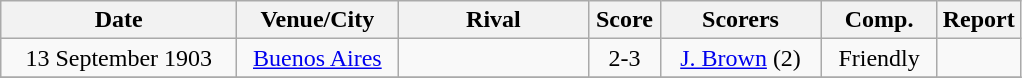<table class="wikitable" style="text-align:center">
<tr>
<th width=150px>Date</th>
<th width=100px>Venue/City</th>
<th width=120px>Rival</th>
<th width=40px>Score</th>
<th width=100px>Scorers</th>
<th width=70px>Comp.</th>
<th width=40px>Report</th>
</tr>
<tr>
<td>13 September 1903</td>
<td><a href='#'>Buenos Aires</a></td>
<td></td>
<td>2-3</td>
<td><a href='#'>J. Brown</a> (2)</td>
<td>Friendly</td>
<td></td>
</tr>
<tr>
</tr>
</table>
